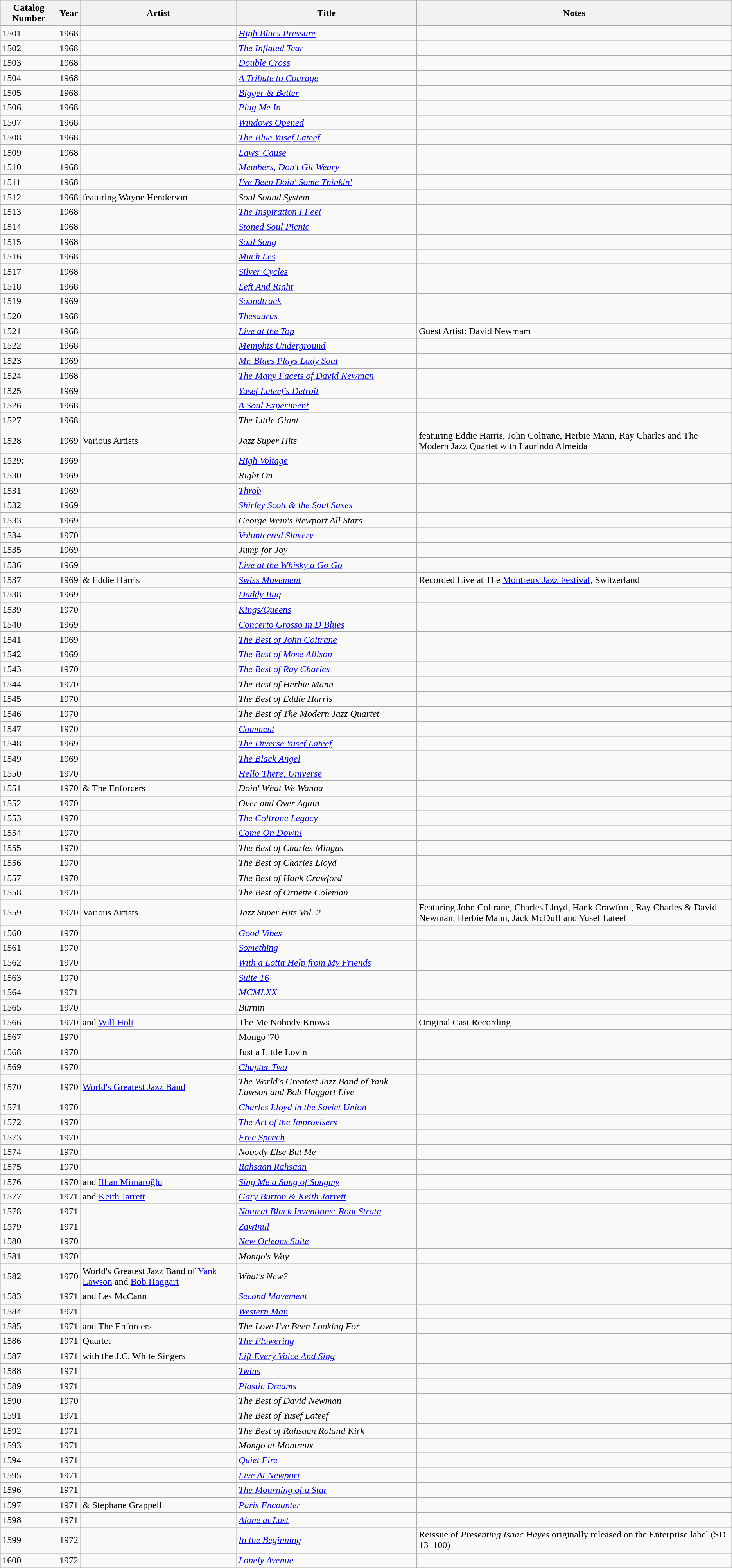<table class="wikitable sortable">
<tr>
<th>Catalog Number</th>
<th>Year</th>
<th>Artist</th>
<th>Title</th>
<th>Notes</th>
</tr>
<tr>
<td>1501</td>
<td>1968</td>
<td></td>
<td><em><a href='#'>High Blues Pressure</a></em></td>
<td></td>
</tr>
<tr>
<td>1502</td>
<td>1968</td>
<td></td>
<td><em><a href='#'>The Inflated Tear</a></em></td>
<td></td>
</tr>
<tr>
<td>1503</td>
<td>1968</td>
<td></td>
<td><em><a href='#'>Double Cross</a></em></td>
<td></td>
</tr>
<tr>
<td>1504</td>
<td>1968</td>
<td></td>
<td><em><a href='#'>A Tribute to Courage</a></em></td>
<td></td>
</tr>
<tr>
<td>1505</td>
<td>1968</td>
<td></td>
<td><em><a href='#'>Bigger & Better</a></em></td>
<td></td>
</tr>
<tr>
<td>1506</td>
<td>1968</td>
<td></td>
<td><em><a href='#'>Plug Me In</a></em></td>
<td></td>
</tr>
<tr>
<td>1507</td>
<td>1968</td>
<td></td>
<td><em><a href='#'>Windows Opened</a></em></td>
<td></td>
</tr>
<tr>
<td>1508</td>
<td>1968</td>
<td></td>
<td><em><a href='#'>The Blue Yusef Lateef</a></em></td>
<td></td>
</tr>
<tr>
<td>1509</td>
<td>1968</td>
<td></td>
<td><em><a href='#'>Laws' Cause</a></em></td>
<td></td>
</tr>
<tr>
<td>1510</td>
<td>1968</td>
<td></td>
<td><em><a href='#'>Members, Don't Git Weary</a></em></td>
<td></td>
</tr>
<tr>
<td>1511</td>
<td>1968</td>
<td></td>
<td><em><a href='#'>I've Been Doin' Some Thinkin'</a></em></td>
<td></td>
</tr>
<tr>
<td>1512</td>
<td>1968</td>
<td> featuring Wayne Henderson</td>
<td><em>Soul Sound System</em></td>
<td></td>
</tr>
<tr>
<td>1513</td>
<td>1968</td>
<td></td>
<td><em><a href='#'>The Inspiration I Feel</a></em></td>
<td></td>
</tr>
<tr>
<td>1514</td>
<td>1968</td>
<td></td>
<td><em><a href='#'>Stoned Soul Picnic</a></em></td>
<td></td>
</tr>
<tr>
<td>1515</td>
<td>1968</td>
<td></td>
<td><em><a href='#'>Soul Song</a></em></td>
<td></td>
</tr>
<tr>
<td>1516</td>
<td>1968</td>
<td></td>
<td><em><a href='#'>Much Les</a></em></td>
<td></td>
</tr>
<tr>
<td>1517</td>
<td>1968</td>
<td></td>
<td><em><a href='#'>Silver Cycles</a></em></td>
<td></td>
</tr>
<tr>
<td>1518</td>
<td>1968</td>
<td></td>
<td><em><a href='#'>Left And Right</a></em></td>
<td></td>
</tr>
<tr>
<td>1519</td>
<td>1969</td>
<td></td>
<td><em><a href='#'>Soundtrack</a></em></td>
<td></td>
</tr>
<tr>
<td>1520</td>
<td>1968</td>
<td></td>
<td><em><a href='#'>Thesaurus</a></em></td>
<td></td>
</tr>
<tr>
<td>1521</td>
<td>1968</td>
<td></td>
<td><em><a href='#'>Live at the Top</a></em></td>
<td>Guest Artist: David Newmam</td>
</tr>
<tr>
<td>1522</td>
<td>1968</td>
<td></td>
<td><em><a href='#'>Memphis Underground</a></em></td>
<td></td>
</tr>
<tr>
<td>1523</td>
<td>1969</td>
<td></td>
<td><em><a href='#'>Mr. Blues Plays Lady Soul</a></em></td>
<td></td>
</tr>
<tr>
<td>1524</td>
<td>1968</td>
<td></td>
<td><em><a href='#'>The Many Facets of David Newman</a></em></td>
<td></td>
</tr>
<tr>
<td>1525</td>
<td>1969</td>
<td></td>
<td><em><a href='#'>Yusef Lateef's Detroit</a></em></td>
<td></td>
</tr>
<tr>
<td>1526</td>
<td>1968</td>
<td></td>
<td><em><a href='#'>A Soul Experiment</a></em></td>
<td></td>
</tr>
<tr>
<td>1527</td>
<td>1968</td>
<td></td>
<td><em>The Little Giant</em></td>
<td></td>
</tr>
<tr>
<td>1528</td>
<td>1969</td>
<td>Various Artists</td>
<td><em>Jazz Super Hits</em></td>
<td>featuring Eddie Harris, John Coltrane, Herbie Mann, Ray Charles and The Modern Jazz Quartet with Laurindo Almeida</td>
</tr>
<tr>
<td>1529:</td>
<td>1969</td>
<td></td>
<td><em><a href='#'>High Voltage</a></em></td>
<td></td>
</tr>
<tr>
<td>1530</td>
<td>1969</td>
<td></td>
<td><em>Right On</em></td>
<td></td>
</tr>
<tr>
<td>1531</td>
<td>1969</td>
<td></td>
<td><em><a href='#'>Throb</a></em></td>
<td></td>
</tr>
<tr>
<td>1532</td>
<td>1969</td>
<td></td>
<td><em><a href='#'>Shirley Scott & the Soul Saxes</a></em></td>
<td></td>
</tr>
<tr>
<td>1533</td>
<td>1969</td>
<td></td>
<td><em>George Wein's Newport All Stars</em></td>
<td></td>
</tr>
<tr>
<td>1534</td>
<td>1970</td>
<td></td>
<td><em><a href='#'>Volunteered Slavery</a></em></td>
<td></td>
</tr>
<tr>
<td>1535</td>
<td>1969</td>
<td></td>
<td><em>Jump for Joy</em></td>
<td></td>
</tr>
<tr>
<td>1536</td>
<td>1969</td>
<td></td>
<td><em><a href='#'>Live at the Whisky a Go Go</a></em></td>
<td></td>
</tr>
<tr>
<td>1537</td>
<td>1969</td>
<td> & Eddie Harris</td>
<td><em><a href='#'>Swiss Movement</a></em></td>
<td>Recorded Live at The <a href='#'>Montreux Jazz Festival</a>, Switzerland</td>
</tr>
<tr>
<td>1538</td>
<td>1969</td>
<td></td>
<td><em><a href='#'>Daddy Bug</a></em></td>
<td></td>
</tr>
<tr>
<td>1539</td>
<td>1970</td>
<td></td>
<td><em><a href='#'>Kings/Queens</a></em></td>
<td></td>
</tr>
<tr>
<td>1540</td>
<td>1969</td>
<td></td>
<td><em><a href='#'>Concerto Grosso in D Blues</a></em></td>
<td></td>
</tr>
<tr>
<td>1541</td>
<td>1969</td>
<td></td>
<td><em><a href='#'>The Best of John Coltrane</a></em></td>
<td></td>
</tr>
<tr>
<td>1542</td>
<td>1969</td>
<td></td>
<td><em><a href='#'>The Best of Mose Allison</a></em></td>
<td></td>
</tr>
<tr>
<td>1543</td>
<td>1970</td>
<td></td>
<td><em><a href='#'>The Best of Ray Charles</a></em></td>
<td></td>
</tr>
<tr>
<td>1544</td>
<td>1970</td>
<td></td>
<td><em>The Best of Herbie Mann</em></td>
<td></td>
</tr>
<tr>
<td>1545</td>
<td>1970</td>
<td></td>
<td><em>The Best of Eddie Harris</em></td>
<td></td>
</tr>
<tr>
<td>1546</td>
<td>1970</td>
<td></td>
<td><em>The Best of The Modern Jazz Quartet</em></td>
<td></td>
</tr>
<tr>
<td>1547</td>
<td>1970</td>
<td></td>
<td><em><a href='#'>Comment</a></em></td>
<td></td>
</tr>
<tr>
<td>1548</td>
<td>1969</td>
<td></td>
<td><em><a href='#'>The Diverse Yusef Lateef</a></em></td>
<td></td>
</tr>
<tr>
<td>1549</td>
<td>1969</td>
<td></td>
<td><em><a href='#'>The Black Angel</a></em></td>
<td></td>
</tr>
<tr>
<td>1550</td>
<td>1970</td>
<td></td>
<td><em><a href='#'>Hello There, Universe</a></em></td>
<td></td>
</tr>
<tr>
<td>1551</td>
<td>1970</td>
<td> & The Enforcers</td>
<td><em>Doin' What We Wanna</em></td>
<td></td>
</tr>
<tr>
<td>1552</td>
<td>1970</td>
<td></td>
<td><em>Over and Over Again</em></td>
<td></td>
</tr>
<tr>
<td>1553</td>
<td>1970</td>
<td></td>
<td><em><a href='#'>The Coltrane Legacy</a></em></td>
<td></td>
</tr>
<tr>
<td>1554</td>
<td>1970</td>
<td></td>
<td><em><a href='#'>Come On Down!</a></em></td>
<td></td>
</tr>
<tr>
<td>1555</td>
<td>1970</td>
<td></td>
<td><em>The Best of Charles Mingus</em></td>
<td></td>
</tr>
<tr>
<td>1556</td>
<td>1970</td>
<td></td>
<td><em>The Best of Charles Lloyd</em></td>
<td></td>
</tr>
<tr>
<td>1557</td>
<td>1970</td>
<td></td>
<td><em>The Best of Hank Crawford</em></td>
<td></td>
</tr>
<tr>
<td>1558</td>
<td>1970</td>
<td></td>
<td><em>The Best of Ornette Coleman</em></td>
<td></td>
</tr>
<tr>
<td>1559</td>
<td>1970</td>
<td>Various Artists</td>
<td><em>Jazz Super Hits Vol. 2</em></td>
<td>Featuring John Coltrane, Charles Lloyd, Hank Crawford, Ray Charles & David Newman, Herbie Mann, Jack McDuff and Yusef Lateef</td>
</tr>
<tr>
<td>1560</td>
<td>1970</td>
<td></td>
<td><em><a href='#'>Good Vibes</a></em></td>
<td></td>
</tr>
<tr>
<td>1561</td>
<td>1970</td>
<td></td>
<td><em><a href='#'>Something</a></em></td>
<td></td>
</tr>
<tr>
<td>1562</td>
<td>1970</td>
<td></td>
<td><em><a href='#'>With a Lotta Help from My Friends</a></em></td>
<td></td>
</tr>
<tr>
<td>1563</td>
<td>1970</td>
<td></td>
<td><em><a href='#'>Suite 16</a></em></td>
<td></td>
</tr>
<tr>
<td>1564</td>
<td>1971</td>
<td></td>
<td><em><a href='#'>MCMLXX</a></em></td>
<td></td>
</tr>
<tr>
<td>1565</td>
<td>1970</td>
<td></td>
<td><em>Burnin<strong></td>
<td></td>
</tr>
<tr>
<td>1566</td>
<td>1970</td>
<td> and <a href='#'>Will Holt</a></td>
<td></em>The Me Nobody Knows<em></td>
<td>Original Cast Recording</td>
</tr>
<tr>
<td>1567</td>
<td>1970</td>
<td></td>
<td></em>Mongo '70<em></td>
<td></td>
</tr>
<tr>
<td>1568</td>
<td>1970</td>
<td></td>
<td></em>Just a Little Lovin</strong></td>
<td></td>
</tr>
<tr>
<td>1569</td>
<td>1970</td>
<td></td>
<td><em><a href='#'>Chapter Two</a></em></td>
<td></td>
</tr>
<tr>
<td>1570</td>
<td>1970</td>
<td><a href='#'>World's Greatest Jazz Band</a></td>
<td><em>The World's Greatest Jazz Band of Yank Lawson and Bob Haggart Live</em></td>
<td></td>
</tr>
<tr>
<td>1571</td>
<td>1970</td>
<td></td>
<td><em><a href='#'>Charles Lloyd in the Soviet Union</a></em></td>
<td></td>
</tr>
<tr>
<td>1572</td>
<td>1970</td>
<td></td>
<td><em><a href='#'>The Art of the Improvisers</a></em></td>
<td></td>
</tr>
<tr>
<td>1573</td>
<td>1970</td>
<td></td>
<td><em><a href='#'>Free Speech</a></em></td>
<td></td>
</tr>
<tr>
<td>1574</td>
<td>1970</td>
<td></td>
<td><em>Nobody Else But Me</em></td>
<td></td>
</tr>
<tr>
<td>1575</td>
<td>1970</td>
<td></td>
<td><em><a href='#'>Rahsaan Rahsaan</a></em></td>
<td></td>
</tr>
<tr>
<td>1576</td>
<td>1970</td>
<td> and <a href='#'>İlhan Mimaroğlu</a></td>
<td><em><a href='#'>Sing Me a Song of Songmy</a></em></td>
<td></td>
</tr>
<tr>
<td>1577</td>
<td>1971</td>
<td> and <a href='#'>Keith Jarrett</a></td>
<td><em><a href='#'>Gary Burton & Keith Jarrett</a></em></td>
<td></td>
</tr>
<tr>
<td>1578</td>
<td>1971</td>
<td></td>
<td><em><a href='#'>Natural Black Inventions: Root Strata</a></em></td>
<td></td>
</tr>
<tr>
<td>1579</td>
<td>1971</td>
<td></td>
<td><em><a href='#'>Zawinul</a></em></td>
<td></td>
</tr>
<tr>
<td>1580</td>
<td>1970</td>
<td></td>
<td><em><a href='#'>New Orleans Suite</a></em></td>
<td></td>
</tr>
<tr>
<td>1581</td>
<td>1970</td>
<td></td>
<td><em>Mongo's Way</em></td>
<td></td>
</tr>
<tr>
<td>1582</td>
<td>1970</td>
<td>World's Greatest Jazz Band of <a href='#'>Yank Lawson</a> and <a href='#'>Bob Haggart</a></td>
<td><em>What's New?</em></td>
<td></td>
</tr>
<tr>
<td>1583</td>
<td>1971</td>
<td> and Les McCann</td>
<td><em><a href='#'>Second Movement</a></em></td>
<td></td>
</tr>
<tr>
<td>1584</td>
<td>1971</td>
<td></td>
<td><em><a href='#'>Western Man</a></em></td>
<td></td>
</tr>
<tr>
<td>1585</td>
<td>1971</td>
<td> and The Enforcers</td>
<td><em>The Love I've Been Looking For</em></td>
<td></td>
</tr>
<tr>
<td>1586</td>
<td>1971</td>
<td> Quartet</td>
<td><em><a href='#'>The Flowering</a></em></td>
<td></td>
</tr>
<tr>
<td>1587</td>
<td>1971</td>
<td> with the J.C. White Singers</td>
<td><em><a href='#'>Lift Every Voice And Sing</a></em></td>
<td></td>
</tr>
<tr>
<td>1588</td>
<td>1971</td>
<td></td>
<td><em><a href='#'>Twins</a></em></td>
<td></td>
</tr>
<tr>
<td>1589</td>
<td>1971</td>
<td></td>
<td><em><a href='#'>Plastic Dreams</a></em></td>
<td></td>
</tr>
<tr>
<td>1590</td>
<td>1970</td>
<td></td>
<td><em>The Best of David Newman</em></td>
<td></td>
</tr>
<tr>
<td>1591</td>
<td>1971</td>
<td></td>
<td><em>The Best of Yusef Lateef</em></td>
<td></td>
</tr>
<tr>
<td>1592</td>
<td>1971</td>
<td></td>
<td><em>The Best of Rahsaan Roland Kirk</em></td>
<td></td>
</tr>
<tr>
<td>1593</td>
<td>1971</td>
<td></td>
<td><em>Mongo at Montreux</em></td>
<td></td>
</tr>
<tr>
<td>1594</td>
<td>1971</td>
<td></td>
<td><em><a href='#'>Quiet Fire</a></em></td>
<td></td>
</tr>
<tr>
<td>1595</td>
<td>1971</td>
<td></td>
<td><em><a href='#'>Live At Newport</a></em></td>
<td></td>
</tr>
<tr>
<td>1596</td>
<td>1971</td>
<td></td>
<td><em><a href='#'>The Mourning of a Star</a></em></td>
<td></td>
</tr>
<tr>
<td>1597</td>
<td>1971</td>
<td> & Stephane Grappelli</td>
<td><em><a href='#'>Paris Encounter</a></em></td>
<td></td>
</tr>
<tr>
<td>1598</td>
<td>1971</td>
<td></td>
<td><em><a href='#'>Alone at Last</a></em></td>
<td></td>
</tr>
<tr>
<td>1599</td>
<td>1972</td>
<td></td>
<td><em><a href='#'>In the Beginning</a></em></td>
<td>Reissue of <em>Presenting Isaac Hayes</em> originally released on the Enterprise label (SD 13–100)</td>
</tr>
<tr>
<td>1600</td>
<td>1972</td>
<td></td>
<td><em><a href='#'>Lonely Avenue</a></em></td>
<td></td>
</tr>
</table>
